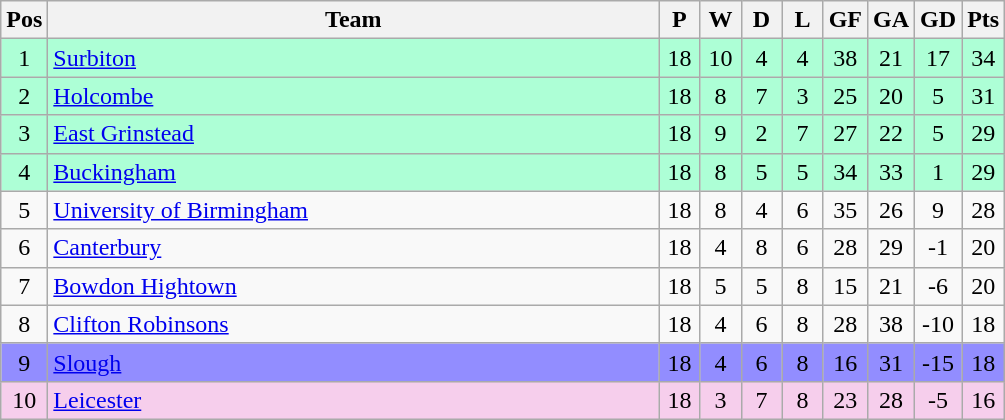<table class="wikitable" style="font-size: 100%; text-align:center;">
<tr>
<th width=20>Pos</th>
<th width=400>Team</th>
<th width=20>P</th>
<th width=20>W</th>
<th width=20>D</th>
<th width=20>L</th>
<th width=20>GF</th>
<th width=20>GA</th>
<th width=20>GD</th>
<th width=20>Pts</th>
</tr>
<tr style="background: #ADFFD6;">
<td>1</td>
<td align="left"><a href='#'>Surbiton</a></td>
<td>18</td>
<td>10</td>
<td>4</td>
<td>4</td>
<td>38</td>
<td>21</td>
<td>17</td>
<td>34</td>
</tr>
<tr style="background: #ADFFD6;">
<td>2</td>
<td align="left"><a href='#'>Holcombe</a></td>
<td>18</td>
<td>8</td>
<td>7</td>
<td>3</td>
<td>25</td>
<td>20</td>
<td>5</td>
<td>31</td>
</tr>
<tr style="background: #ADFFD6;">
<td>3</td>
<td align="left"><a href='#'>East Grinstead</a></td>
<td>18</td>
<td>9</td>
<td>2</td>
<td>7</td>
<td>27</td>
<td>22</td>
<td>5</td>
<td>29</td>
</tr>
<tr style="background: #ADFFD6;">
<td>4</td>
<td align="left"><a href='#'>Buckingham</a></td>
<td>18</td>
<td>8</td>
<td>5</td>
<td>5</td>
<td>34</td>
<td>33</td>
<td>1</td>
<td>29</td>
</tr>
<tr>
<td>5</td>
<td align="left"><a href='#'>University of Birmingham</a></td>
<td>18</td>
<td>8</td>
<td>4</td>
<td>6</td>
<td>35</td>
<td>26</td>
<td>9</td>
<td>28</td>
</tr>
<tr>
<td>6</td>
<td align="left"><a href='#'>Canterbury</a></td>
<td>18</td>
<td>4</td>
<td>8</td>
<td>6</td>
<td>28</td>
<td>29</td>
<td>-1</td>
<td>20</td>
</tr>
<tr>
<td>7</td>
<td align="left"><a href='#'>Bowdon Hightown</a></td>
<td>18</td>
<td>5</td>
<td>5</td>
<td>8</td>
<td>15</td>
<td>21</td>
<td>-6</td>
<td>20</td>
</tr>
<tr>
<td>8</td>
<td align="left"><a href='#'>Clifton Robinsons</a></td>
<td>18</td>
<td>4</td>
<td>6</td>
<td>8</td>
<td>28</td>
<td>38</td>
<td>-10</td>
<td>18</td>
</tr>
<tr style="background: #928DFF;">
<td>9</td>
<td align="left"><a href='#'>Slough</a></td>
<td>18</td>
<td>4</td>
<td>6</td>
<td>8</td>
<td>16</td>
<td>31</td>
<td>-15</td>
<td>18</td>
</tr>
<tr style="background: #F6CEEC;">
<td>10</td>
<td align="left"><a href='#'>Leicester</a></td>
<td>18</td>
<td>3</td>
<td>7</td>
<td>8</td>
<td>23</td>
<td>28</td>
<td>-5</td>
<td>16</td>
</tr>
</table>
